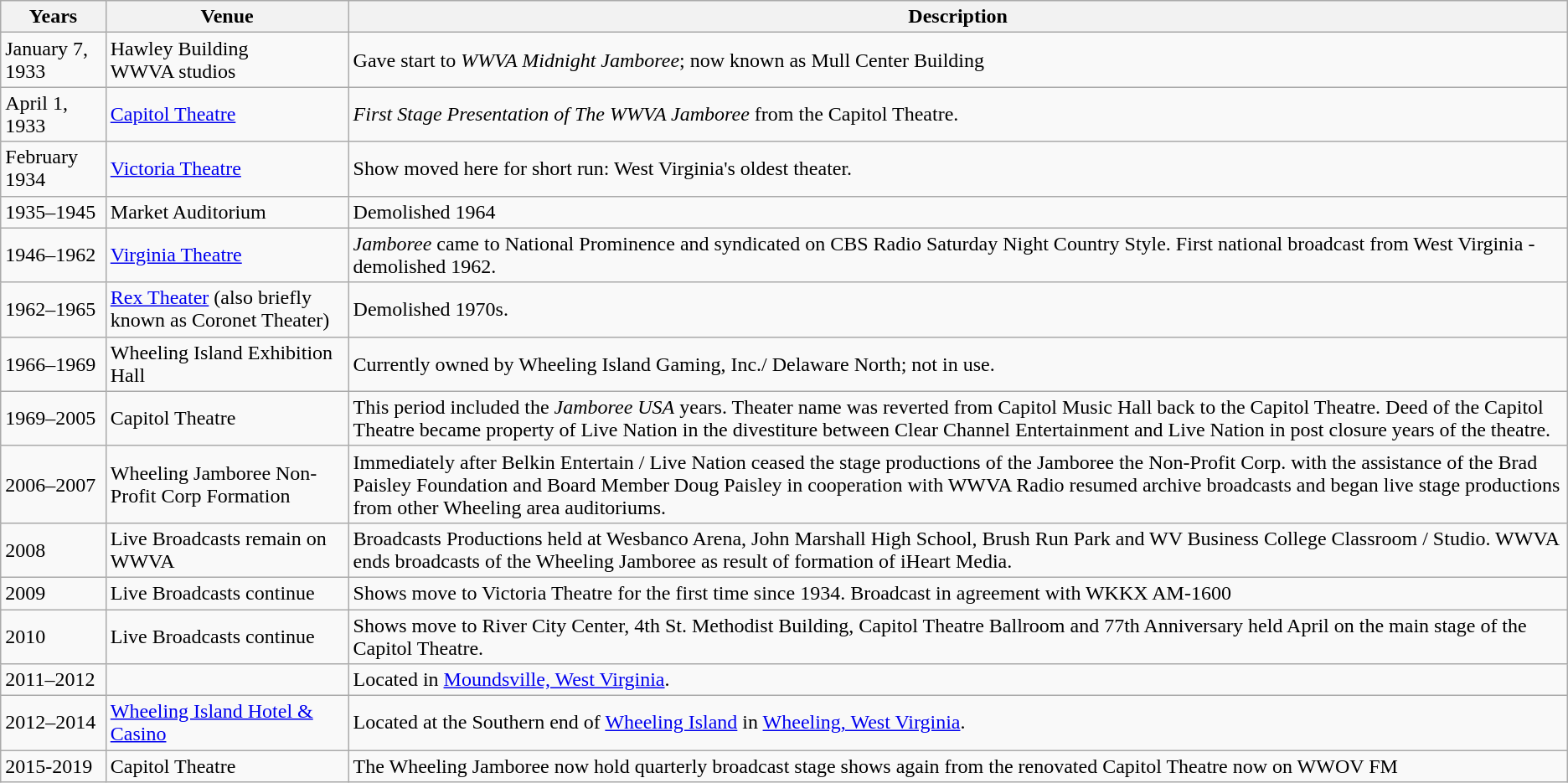<table class="wikitable" border="1">
<tr>
<th>Years</th>
<th>Venue</th>
<th>Description</th>
</tr>
<tr>
<td>January 7, 1933</td>
<td>Hawley Building<br>WWVA studios</td>
<td>Gave start to <em>WWVA Midnight Jamboree</em>; now known as Mull Center Building</td>
</tr>
<tr>
<td>April 1, 1933</td>
<td><a href='#'>Capitol Theatre</a></td>
<td><em>First Stage Presentation of The WWVA Jamboree</em> from the Capitol Theatre.</td>
</tr>
<tr>
<td>February 1934</td>
<td><a href='#'>Victoria Theatre</a></td>
<td>Show moved here for short run: West Virginia's oldest theater.</td>
</tr>
<tr>
<td>1935–1945</td>
<td>Market Auditorium</td>
<td>Demolished 1964</td>
</tr>
<tr>
<td>1946–1962</td>
<td><a href='#'>Virginia Theatre</a></td>
<td><em>Jamboree</em> came to National Prominence and syndicated on CBS Radio Saturday Night Country Style. First national broadcast from West Virginia - demolished 1962.</td>
</tr>
<tr>
<td>1962–1965</td>
<td><a href='#'>Rex Theater</a> (also briefly known as Coronet Theater)</td>
<td>Demolished 1970s.</td>
</tr>
<tr>
<td>1966–1969</td>
<td>Wheeling Island Exhibition Hall</td>
<td>Currently owned by Wheeling Island Gaming, Inc./ Delaware North; not in use.</td>
</tr>
<tr>
<td>1969–2005</td>
<td>Capitol Theatre</td>
<td>This period included the <em>Jamboree USA</em> years. Theater name was reverted from Capitol Music Hall back to the Capitol Theatre. Deed of the Capitol Theatre became property of Live Nation in the divestiture between Clear Channel Entertainment and Live Nation in post closure years of the theatre.</td>
</tr>
<tr>
<td>2006–2007</td>
<td>Wheeling Jamboree Non-Profit Corp Formation</td>
<td>Immediately after Belkin Entertain / Live Nation ceased the stage productions of the Jamboree the Non-Profit Corp. with the assistance of the Brad Paisley Foundation and Board Member Doug Paisley in cooperation with WWVA Radio resumed archive broadcasts and began live stage productions from other Wheeling area auditoriums.</td>
</tr>
<tr>
<td>2008</td>
<td>Live Broadcasts remain on WWVA</td>
<td>Broadcasts Productions held at Wesbanco Arena, John Marshall High School, Brush Run Park and WV Business College Classroom / Studio. WWVA ends broadcasts of the Wheeling Jamboree as result of formation of iHeart Media.</td>
</tr>
<tr>
<td>2009</td>
<td>Live Broadcasts continue</td>
<td>Shows move to Victoria Theatre for the first time since 1934. Broadcast in agreement with WKKX AM-1600</td>
</tr>
<tr>
<td>2010</td>
<td>Live Broadcasts continue</td>
<td>Shows move to River City Center, 4th St. Methodist Building, Capitol Theatre Ballroom and 77th Anniversary held April on the main stage of the Capitol Theatre.</td>
</tr>
<tr>
<td>2011–2012</td>
<td></td>
<td>Located in <a href='#'>Moundsville, West Virginia</a>.</td>
</tr>
<tr>
<td>2012–2014</td>
<td><a href='#'>Wheeling Island Hotel & Casino</a></td>
<td>Located at the Southern end of <a href='#'>Wheeling Island</a> in <a href='#'>Wheeling, West Virginia</a>.</td>
</tr>
<tr>
<td>2015-2019</td>
<td>Capitol Theatre</td>
<td>The Wheeling Jamboree now hold quarterly broadcast stage shows again from the renovated Capitol Theatre now on WWOV FM</td>
</tr>
</table>
